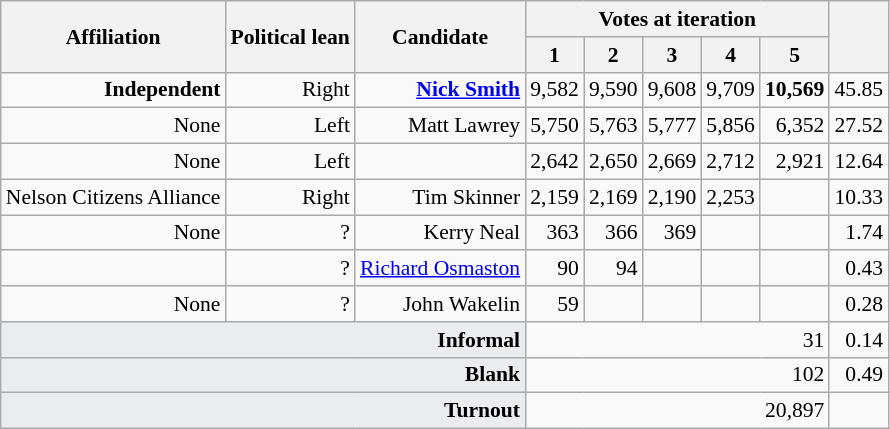<table class="wikitable col1left col2left" style="font-size:90%; text-align:right;">
<tr>
<th rowspan="2">Affiliation</th>
<th rowspan="2">Political lean</th>
<th rowspan="2">Candidate</th>
<th colspan="5">Votes at iteration</th>
<th rowspan="2"></th>
</tr>
<tr>
<th>1</th>
<th>2</th>
<th>3</th>
<th>4</th>
<th>5</th>
</tr>
<tr>
<td><strong>Independent</strong></td>
<td>Right</td>
<td><strong><a href='#'>Nick Smith</a></strong></td>
<td>9,582</td>
<td>9,590</td>
<td>9,608</td>
<td>9,709</td>
<td><strong>10,569</strong></td>
<td>45.85</td>
</tr>
<tr>
<td>None</td>
<td>Left</td>
<td>Matt Lawrey</td>
<td>5,750</td>
<td>5,763</td>
<td>5,777</td>
<td>5,856</td>
<td>6,352</td>
<td>27.52</td>
</tr>
<tr>
<td>None</td>
<td>Left</td>
<td></td>
<td>2,642</td>
<td>2,650</td>
<td>2,669</td>
<td>2,712</td>
<td>2,921</td>
<td>12.64</td>
</tr>
<tr>
<td>Nelson Citizens Alliance</td>
<td>Right</td>
<td>Tim Skinner</td>
<td>2,159</td>
<td>2,169</td>
<td>2,190</td>
<td>2,253</td>
<td></td>
<td>10.33</td>
</tr>
<tr>
<td>None</td>
<td>?</td>
<td>Kerry Neal</td>
<td>363</td>
<td>366</td>
<td>369</td>
<td></td>
<td></td>
<td>1.74</td>
</tr>
<tr>
<td></td>
<td>?</td>
<td><a href='#'>Richard Osmaston</a></td>
<td>90</td>
<td>94</td>
<td></td>
<td></td>
<td></td>
<td>0.43</td>
</tr>
<tr>
<td>None</td>
<td>?</td>
<td>John Wakelin</td>
<td>59</td>
<td></td>
<td></td>
<td></td>
<td></td>
<td>0.28</td>
</tr>
<tr>
<td colspan="3" style="text-align:right; background-color:#eaecf0""><strong>Informal</strong></td>
<td colspan="5" style="text-align:right">31</td>
<td>0.14</td>
</tr>
<tr>
<td colspan="3" style="text-align:right; background-color:#eaecf0""><strong>Blank</strong></td>
<td colspan="5" style="text-align:right">102</td>
<td>0.49</td>
</tr>
<tr>
<td colspan="3" style="text-align:right; background-color:#eaecf0"><strong>Turnout</strong></td>
<td colspan="5" style="text-align:right">20,897</td>
<td></td>
</tr>
</table>
